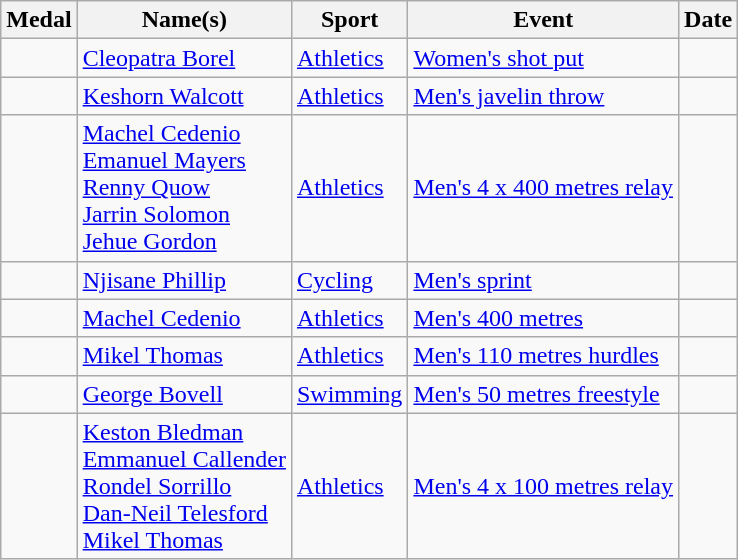<table class="wikitable sortable">
<tr>
<th>Medal</th>
<th>Name(s)</th>
<th>Sport</th>
<th>Event</th>
<th>Date</th>
</tr>
<tr>
<td></td>
<td><a href='#'>Cleopatra Borel</a></td>
<td><a href='#'>Athletics</a></td>
<td><a href='#'>Women's shot put</a></td>
<td></td>
</tr>
<tr>
<td></td>
<td><a href='#'>Keshorn Walcott</a></td>
<td><a href='#'>Athletics</a></td>
<td><a href='#'>Men's javelin throw</a></td>
<td></td>
</tr>
<tr>
<td></td>
<td><a href='#'>Machel Cedenio</a><br><a href='#'>Emanuel Mayers</a><br><a href='#'>Renny Quow</a><br><a href='#'>Jarrin Solomon</a><br><a href='#'>Jehue Gordon</a></td>
<td><a href='#'>Athletics</a></td>
<td><a href='#'>Men's 4 x 400 metres relay</a></td>
<td></td>
</tr>
<tr>
<td></td>
<td><a href='#'>Njisane Phillip</a></td>
<td><a href='#'>Cycling</a></td>
<td><a href='#'>Men's sprint</a></td>
<td></td>
</tr>
<tr>
<td></td>
<td><a href='#'>Machel Cedenio</a></td>
<td><a href='#'>Athletics</a></td>
<td><a href='#'>Men's 400 metres</a></td>
<td></td>
</tr>
<tr>
<td></td>
<td><a href='#'>Mikel Thomas</a></td>
<td><a href='#'>Athletics</a></td>
<td><a href='#'>Men's 110 metres hurdles</a></td>
<td></td>
</tr>
<tr>
<td></td>
<td><a href='#'>George Bovell</a></td>
<td><a href='#'>Swimming</a></td>
<td><a href='#'>Men's 50 metres freestyle</a></td>
<td></td>
</tr>
<tr>
<td></td>
<td><a href='#'>Keston Bledman</a><br><a href='#'>Emmanuel Callender</a><br><a href='#'>Rondel Sorrillo</a><br><a href='#'>Dan-Neil Telesford</a><br><a href='#'>Mikel Thomas</a></td>
<td><a href='#'>Athletics</a></td>
<td><a href='#'>Men's 4 x 100 metres relay</a></td>
<td></td>
</tr>
</table>
